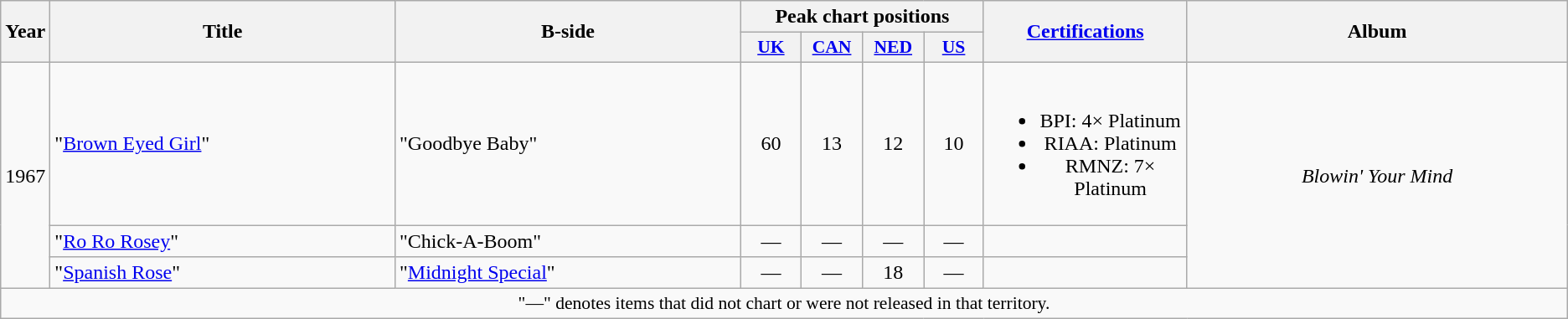<table class="wikitable" style="text-align:center;">
<tr>
<th rowspan="2" style="width:2em;">Year</th>
<th rowspan="2" style="width:18em;">Title</th>
<th rowspan="2" style="width:18em;">B-side</th>
<th colspan="4">Peak chart positions</th>
<th rowspan="2" style="width:10em;"><a href='#'>Certifications</a></th>
<th rowspan="2" style="width:20em;">Album</th>
</tr>
<tr>
<th style="width:3em;font-size:90%;"><a href='#'>UK</a><br></th>
<th style="width:3em;font-size:90%;"><a href='#'>CAN</a><br></th>
<th style="width:3em;font-size:90%;"><a href='#'>NED</a><br></th>
<th style="width:3em;font-size:90%;"><a href='#'>US</a><br></th>
</tr>
<tr>
<td rowspan="3">1967</td>
<td style="text-align:left;">"<a href='#'>Brown Eyed Girl</a>"</td>
<td style="text-align:left;">"Goodbye Baby"</td>
<td>60<br></td>
<td>13</td>
<td>12</td>
<td>10</td>
<td><br><ul><li>BPI: 4× Platinum</li><li>RIAA: Platinum</li><li>RMNZ: 7× Platinum</li></ul></td>
<td rowspan="3"><em>Blowin' Your Mind</em></td>
</tr>
<tr>
<td style="text-align:left;">"<a href='#'>Ro Ro Rosey</a>"</td>
<td style="text-align:left;">"Chick-A-Boom"</td>
<td>—</td>
<td>—</td>
<td>—</td>
<td>—</td>
<td></td>
</tr>
<tr>
<td style="text-align:left;">"<a href='#'>Spanish Rose</a>"</td>
<td style="text-align:left;">"<a href='#'>Midnight Special</a>"</td>
<td>—</td>
<td>—</td>
<td>18</td>
<td>—</td>
<td></td>
</tr>
<tr>
<td colspan="15" style="font-size:90%">"—" denotes items that did not chart or were not released in that territory.</td>
</tr>
</table>
